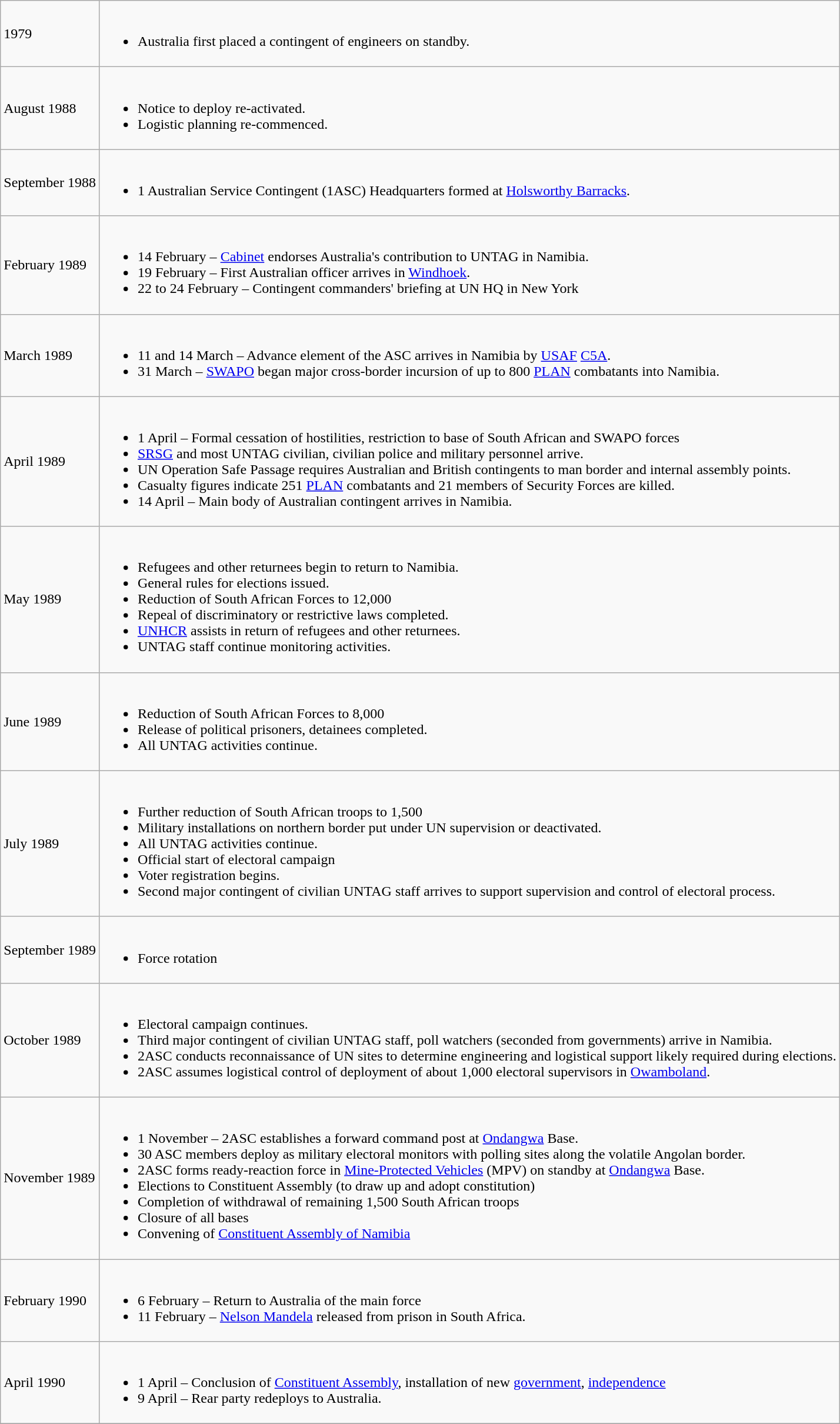<table class="wikitable">
<tr>
<td>1979</td>
<td><br><ul><li>Australia first placed a contingent of engineers on standby.</li></ul></td>
</tr>
<tr>
<td>August 1988</td>
<td><br><ul><li>Notice to deploy re-activated.</li><li>Logistic planning re-commenced.</li></ul></td>
</tr>
<tr>
<td>September 1988</td>
<td><br><ul><li>1 Australian Service Contingent (1ASC) Headquarters formed at <a href='#'>Holsworthy Barracks</a>.</li></ul></td>
</tr>
<tr>
<td>February 1989</td>
<td><br><ul><li>14 February – <a href='#'>Cabinet</a> endorses Australia's contribution to UNTAG in Namibia.</li><li>19 February – First Australian officer arrives in <a href='#'>Windhoek</a>.</li><li>22 to 24 February – Contingent commanders' briefing at UN HQ in New York</li></ul></td>
</tr>
<tr>
<td>March 1989</td>
<td><br><ul><li>11 and 14 March – Advance element of the ASC arrives in Namibia by <a href='#'>USAF</a> <a href='#'>C5A</a>.</li><li>31 March – <a href='#'>SWAPO</a> began major cross-border incursion of up to 800 <a href='#'>PLAN</a> combatants into Namibia.</li></ul></td>
</tr>
<tr>
<td>April 1989</td>
<td><br><ul><li>1 April – Formal cessation of hostilities, restriction to base of South African and SWAPO forces</li><li><a href='#'>SRSG</a> and most UNTAG civilian, civilian police and military personnel arrive.</li><li>UN Operation Safe Passage requires Australian and British contingents to man border and internal assembly points.</li><li>Casualty figures indicate 251 <a href='#'>PLAN</a> combatants and 21 members of Security Forces are killed.</li><li>14 April – Main body of Australian contingent arrives in Namibia.</li></ul></td>
</tr>
<tr>
<td>May 1989</td>
<td><br><ul><li>Refugees and other returnees begin to return to Namibia.</li><li>General rules for elections issued.</li><li>Reduction of South African Forces to 12,000</li><li>Repeal of discriminatory or restrictive laws completed.</li><li><a href='#'>UNHCR</a> assists in return of refugees and other returnees.</li><li>UNTAG staff continue monitoring activities.</li></ul></td>
</tr>
<tr>
<td>June 1989</td>
<td><br><ul><li>Reduction of South African Forces to 8,000</li><li>Release of political prisoners, detainees completed.</li><li>All UNTAG activities continue.</li></ul></td>
</tr>
<tr>
<td>July 1989</td>
<td><br><ul><li>Further reduction of South African troops to 1,500</li><li>Military installations on northern border put under UN supervision or deactivated.</li><li>All UNTAG activities continue.</li><li>Official start of electoral campaign</li><li>Voter registration begins.</li><li>Second major contingent of civilian UNTAG staff arrives to support supervision and control of electoral process.</li></ul></td>
</tr>
<tr>
<td>September 1989</td>
<td><br><ul><li>Force rotation</li></ul></td>
</tr>
<tr>
<td>October 1989</td>
<td><br><ul><li>Electoral campaign continues.</li><li>Third major contingent of civilian UNTAG staff, poll watchers (seconded from governments) arrive in Namibia.</li><li>2ASC conducts reconnaissance of UN sites to determine engineering and logistical support likely required during elections.</li><li>2ASC assumes logistical control of deployment of about 1,000 electoral supervisors in <a href='#'>Owamboland</a>.</li></ul></td>
</tr>
<tr>
<td>November 1989</td>
<td><br><ul><li>1 November – 2ASC establishes a forward command post at <a href='#'>Ondangwa</a> Base.</li><li>30 ASC members deploy as military electoral monitors with polling sites along the volatile Angolan border.</li><li>2ASC forms ready-reaction force in <a href='#'>Mine-Protected Vehicles</a> (MPV) on standby at <a href='#'>Ondangwa</a> Base.</li><li>Elections to Constituent Assembly (to draw up and adopt constitution)</li><li>Completion of withdrawal of remaining 1,500 South African troops</li><li>Closure of all bases</li><li>Convening of <a href='#'>Constituent Assembly of Namibia</a></li></ul></td>
</tr>
<tr>
<td>February 1990</td>
<td><br><ul><li>6 February – Return to Australia of the main force</li><li>11 February – <a href='#'>Nelson Mandela</a> released from prison in South Africa.</li></ul></td>
</tr>
<tr>
<td>April 1990</td>
<td><br><ul><li>1 April – Conclusion of <a href='#'>Constituent Assembly</a>, installation of new <a href='#'>government</a>, <a href='#'>independence</a></li><li>9 April – Rear party redeploys to Australia.</li></ul></td>
</tr>
<tr>
</tr>
</table>
